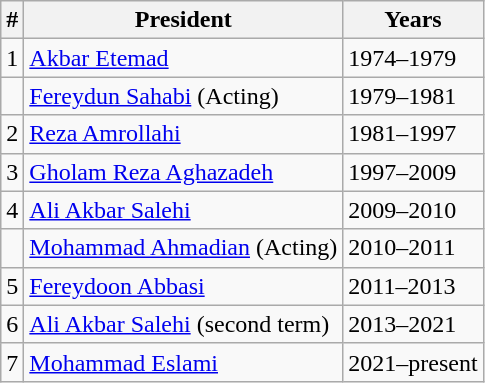<table class="wikitable">
<tr>
<th>#</th>
<th>President</th>
<th>Years</th>
</tr>
<tr>
<td>1</td>
<td><a href='#'>Akbar Etemad</a></td>
<td>1974–1979</td>
</tr>
<tr>
<td></td>
<td><a href='#'>Fereydun Sahabi</a> (Acting)</td>
<td>1979–1981</td>
</tr>
<tr>
<td>2</td>
<td><a href='#'>Reza Amrollahi</a></td>
<td>1981–1997</td>
</tr>
<tr>
<td>3</td>
<td><a href='#'>Gholam Reza Aghazadeh</a></td>
<td>1997–2009</td>
</tr>
<tr>
<td>4</td>
<td><a href='#'>Ali Akbar Salehi</a></td>
<td>2009–2010</td>
</tr>
<tr>
<td></td>
<td><a href='#'>Mohammad Ahmadian</a> (Acting)</td>
<td>2010–2011</td>
</tr>
<tr>
<td>5</td>
<td><a href='#'>Fereydoon Abbasi</a></td>
<td>2011–2013</td>
</tr>
<tr>
<td>6</td>
<td><a href='#'>Ali Akbar Salehi</a> (second term)</td>
<td>2013–2021</td>
</tr>
<tr>
<td>7</td>
<td><a href='#'>Mohammad Eslami</a></td>
<td>2021–present</td>
</tr>
</table>
